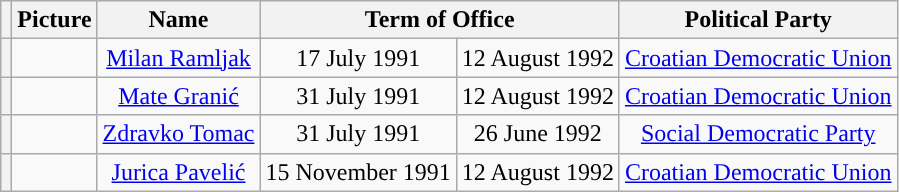<table class="wikitable" style="text-align:center">
<tr>
<th></th>
<th>Picture</th>
<th>Name<br></th>
<th colspan="2">Term of Office</th>
<th>Political Party</th>
</tr>
<tr>
<th style="background:"></th>
<td></td>
<td><a href='#'>Milan Ramljak</a><br></td>
<td>17 July 1991</td>
<td>12 August 1992</td>
<td><a href='#'>Croatian Democratic Union</a></td>
</tr>
<tr>
<th style="background:"></th>
<td></td>
<td><a href='#'>Mate Granić</a><br></td>
<td>31 July 1991</td>
<td>12 August 1992</td>
<td><a href='#'>Croatian Democratic Union</a></td>
</tr>
<tr>
<th style="background:"></th>
<td></td>
<td><a href='#'>Zdravko Tomac</a><br></td>
<td>31 July 1991</td>
<td>26 June 1992</td>
<td><a href='#'>Social Democratic Party</a></td>
</tr>
<tr>
<th style="background:"></th>
<td></td>
<td><a href='#'>Jurica Pavelić</a><br></td>
<td>15 November 1991</td>
<td>12 August 1992</td>
<td><a href='#'>Croatian Democratic Union</a></td>
</tr>
</table>
